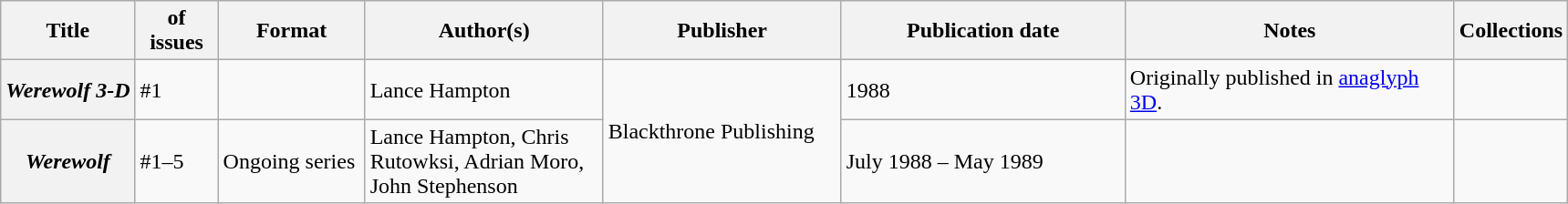<table class="wikitable">
<tr>
<th>Title</th>
<th style="width:40pt"> of issues</th>
<th style="width:75pt">Format</th>
<th style="width:125pt">Author(s)</th>
<th style="width:125pt">Publisher</th>
<th style="width:150pt">Publication date</th>
<th style="width:175pt">Notes</th>
<th>Collections</th>
</tr>
<tr>
<th><em>Werewolf 3-D</em></th>
<td>#1</td>
<td></td>
<td>Lance Hampton</td>
<td rowspan="2">Blackthrone Publishing</td>
<td>1988</td>
<td>Originally published in <a href='#'>anaglyph 3D</a>.</td>
<td></td>
</tr>
<tr>
<th><em>Werewolf</em></th>
<td>#1–5</td>
<td>Ongoing series</td>
<td>Lance Hampton, Chris Rutowksi, Adrian Moro, John Stephenson</td>
<td>July 1988 – May 1989</td>
<td></td>
<td></td>
</tr>
</table>
